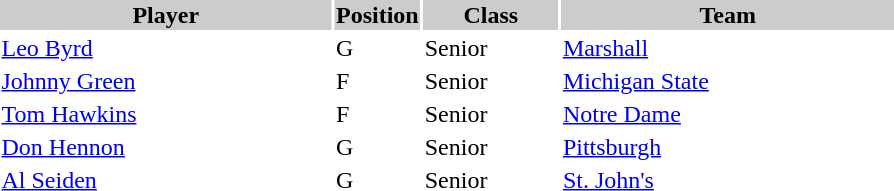<table style="width:600px" "border:'1' 'solid' 'gray'">
<tr>
<th style="background:#CCCCCC;width:40%">Player</th>
<th style="background:#CCCCCC;width:4%">Position</th>
<th style="background:#CCCCCC;width:16%">Class</th>
<th style="background:#CCCCCC;width:40%">Team</th>
</tr>
<tr>
<td><a href='#'>Leo Byrd</a></td>
<td>G</td>
<td>Senior</td>
<td><a href='#'>Marshall</a></td>
</tr>
<tr>
<td><a href='#'>Johnny Green</a></td>
<td>F</td>
<td>Senior</td>
<td><a href='#'>Michigan State</a></td>
</tr>
<tr>
<td><a href='#'>Tom Hawkins</a></td>
<td>F</td>
<td>Senior</td>
<td><a href='#'>Notre Dame</a></td>
</tr>
<tr>
<td><a href='#'>Don Hennon</a></td>
<td>G</td>
<td>Senior</td>
<td><a href='#'>Pittsburgh</a></td>
</tr>
<tr>
<td><a href='#'>Al Seiden</a></td>
<td>G</td>
<td>Senior</td>
<td><a href='#'>St. John's</a></td>
</tr>
</table>
